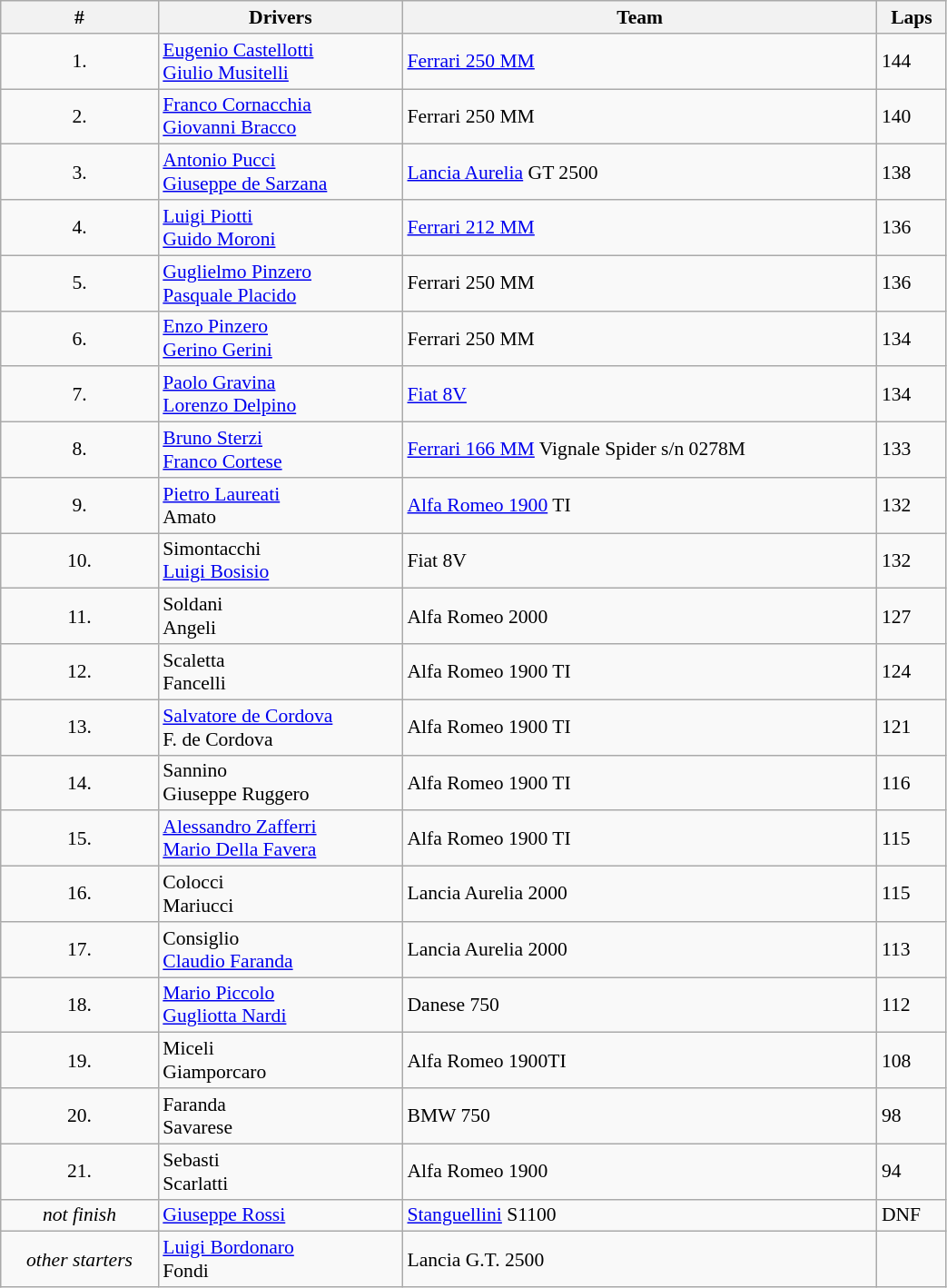<table class="wikitable" width=55% style="font-size:90%; text-align:left;">
<tr>
<th>#</th>
<th>Drivers</th>
<th>Team</th>
<th>Laps</th>
</tr>
<tr>
<td align=center>1.</td>
<td> <a href='#'>Eugenio Castellotti</a><br> <a href='#'>Giulio Musitelli</a></td>
<td><a href='#'>Ferrari 250 MM</a></td>
<td>144</td>
</tr>
<tr>
<td align=center>2.</td>
<td> <a href='#'>Franco Cornacchia</a><br> <a href='#'>Giovanni Bracco</a></td>
<td>Ferrari 250 MM</td>
<td>140</td>
</tr>
<tr>
<td align=center>3.</td>
<td> <a href='#'>Antonio Pucci</a><br> <a href='#'>Giuseppe de Sarzana</a></td>
<td><a href='#'>Lancia Aurelia</a> GT 2500</td>
<td>138</td>
</tr>
<tr>
<td align=center>4.</td>
<td> <a href='#'>Luigi Piotti</a><br> <a href='#'>Guido Moroni</a></td>
<td><a href='#'>Ferrari 212 MM</a></td>
<td>136</td>
</tr>
<tr>
<td align=center>5.</td>
<td> <a href='#'>Guglielmo Pinzero</a><br> <a href='#'>Pasquale Placido</a></td>
<td>Ferrari 250 MM</td>
<td>136</td>
</tr>
<tr>
<td align=center>6.</td>
<td> <a href='#'>Enzo Pinzero</a><br> <a href='#'>Gerino Gerini</a></td>
<td>Ferrari 250 MM</td>
<td>134</td>
</tr>
<tr>
<td align=center>7.</td>
<td> <a href='#'>Paolo Gravina</a><br> <a href='#'>Lorenzo Delpino</a></td>
<td><a href='#'>Fiat 8V</a></td>
<td>134</td>
</tr>
<tr>
<td align=center>8.</td>
<td> <a href='#'>Bruno Sterzi</a><br> <a href='#'>Franco Cortese</a></td>
<td><a href='#'>Ferrari 166 MM</a> Vignale Spider s/n 0278M</td>
<td>133</td>
</tr>
<tr>
<td align=center>9.</td>
<td> <a href='#'>Pietro Laureati</a><br> Amato</td>
<td><a href='#'>Alfa Romeo 1900</a> TI</td>
<td>132</td>
</tr>
<tr>
<td align=center>10.</td>
<td> Simontacchi<br> <a href='#'>Luigi Bosisio</a></td>
<td>Fiat 8V</td>
<td>132</td>
</tr>
<tr>
<td align=center>11.</td>
<td> Soldani<br> Angeli</td>
<td>Alfa Romeo 2000</td>
<td>127</td>
</tr>
<tr>
<td align=center>12.</td>
<td> Scaletta<br> Fancelli</td>
<td>Alfa Romeo 1900 TI</td>
<td>124</td>
</tr>
<tr>
<td align=center>13.</td>
<td> <a href='#'>Salvatore de Cordova</a><br> F. de Cordova</td>
<td>Alfa Romeo 1900 TI</td>
<td>121</td>
</tr>
<tr>
<td align=center>14.</td>
<td> Sannino<br> Giuseppe Ruggero</td>
<td>Alfa Romeo 1900 TI</td>
<td>116</td>
</tr>
<tr>
<td align=center>15.</td>
<td> <a href='#'>Alessandro Zafferri</a><br> <a href='#'>Mario Della Favera</a></td>
<td>Alfa Romeo 1900 TI</td>
<td>115</td>
</tr>
<tr>
<td align=center>16.</td>
<td> Colocci<br> Mariucci</td>
<td>Lancia Aurelia 2000</td>
<td>115</td>
</tr>
<tr>
<td align=center>17.</td>
<td> Consiglio<br> <a href='#'>Claudio Faranda</a></td>
<td>Lancia Aurelia 2000</td>
<td>113</td>
</tr>
<tr>
<td align=center>18.</td>
<td> <a href='#'>Mario Piccolo</a><br> <a href='#'>Gugliotta Nardi</a></td>
<td>Danese 750</td>
<td>112</td>
</tr>
<tr>
<td align=center>19.</td>
<td> Miceli<br> Giamporcaro</td>
<td>Alfa Romeo 1900TI</td>
<td>108</td>
</tr>
<tr>
<td align=center>20.</td>
<td> Faranda<br> Savarese</td>
<td>BMW 750</td>
<td>98</td>
</tr>
<tr>
<td align=center>21.</td>
<td> Sebasti<br> Scarlatti</td>
<td>Alfa Romeo 1900</td>
<td>94</td>
</tr>
<tr>
<td align=center><em>not finish</em></td>
<td> <a href='#'>Giuseppe Rossi</a></td>
<td><a href='#'>Stanguellini</a> S1100</td>
<td>DNF</td>
</tr>
<tr>
<td align=center><em>other starters</em></td>
<td> <a href='#'>Luigi Bordonaro</a><br> Fondi</td>
<td>Lancia G.T. 2500</td>
<td></td>
</tr>
</table>
